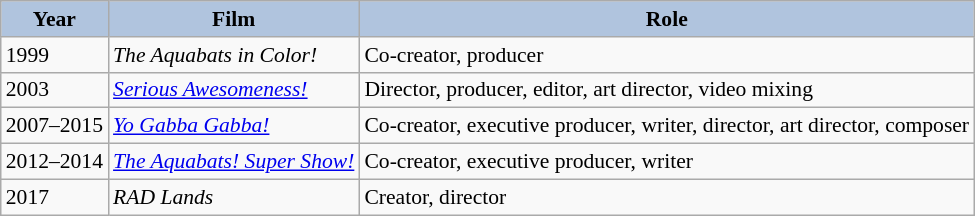<table class="wikitable" style="font-size:90%;">
<tr>
<th style="background:#B0C4DE;">Year</th>
<th style="background:#B0C4DE;">Film</th>
<th style="background:#B0C4DE;">Role</th>
</tr>
<tr>
<td>1999</td>
<td><em>The Aquabats in Color!</em></td>
<td>Co-creator, producer</td>
</tr>
<tr>
<td>2003</td>
<td><em><a href='#'>Serious Awesomeness!</a></em></td>
<td>Director, producer, editor, art director, video mixing</td>
</tr>
<tr>
<td>2007–2015</td>
<td><em><a href='#'>Yo Gabba Gabba!</a></em></td>
<td>Co-creator, executive producer, writer, director, art director, composer</td>
</tr>
<tr>
<td>2012–2014</td>
<td><em><a href='#'>The Aquabats! Super Show!</a></em></td>
<td>Co-creator, executive producer, writer</td>
</tr>
<tr>
<td>2017</td>
<td><em>RAD Lands</em></td>
<td>Creator, director</td>
</tr>
</table>
